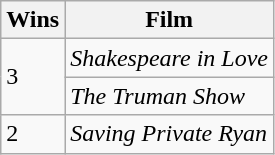<table class="wikitable">
<tr>
<th>Wins</th>
<th>Film</th>
</tr>
<tr>
<td rowspan="2">3</td>
<td><em>Shakespeare in Love</em></td>
</tr>
<tr>
<td><em>The Truman Show</em></td>
</tr>
<tr>
<td>2</td>
<td><em>Saving Private Ryan</em></td>
</tr>
</table>
